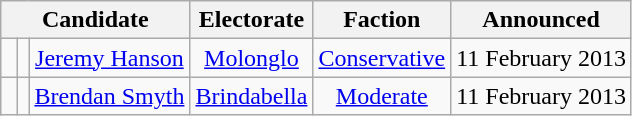<table class="wikitable" style="text-align:center">
<tr>
<th colspan=3>Candidate</th>
<th>Electorate</th>
<th>Faction</th>
<th>Announced</th>
</tr>
<tr>
<td width="3pt" > </td>
<td></td>
<td><a href='#'>Jeremy Hanson</a></td>
<td><a href='#'>Molonglo</a></td>
<td><a href='#'>Conservative</a></td>
<td>11 February 2013</td>
</tr>
<tr>
<td width="3pt" > </td>
<td></td>
<td><a href='#'>Brendan Smyth</a></td>
<td><a href='#'>Brindabella</a></td>
<td><a href='#'>Moderate</a></td>
<td>11 February 2013</td>
</tr>
</table>
